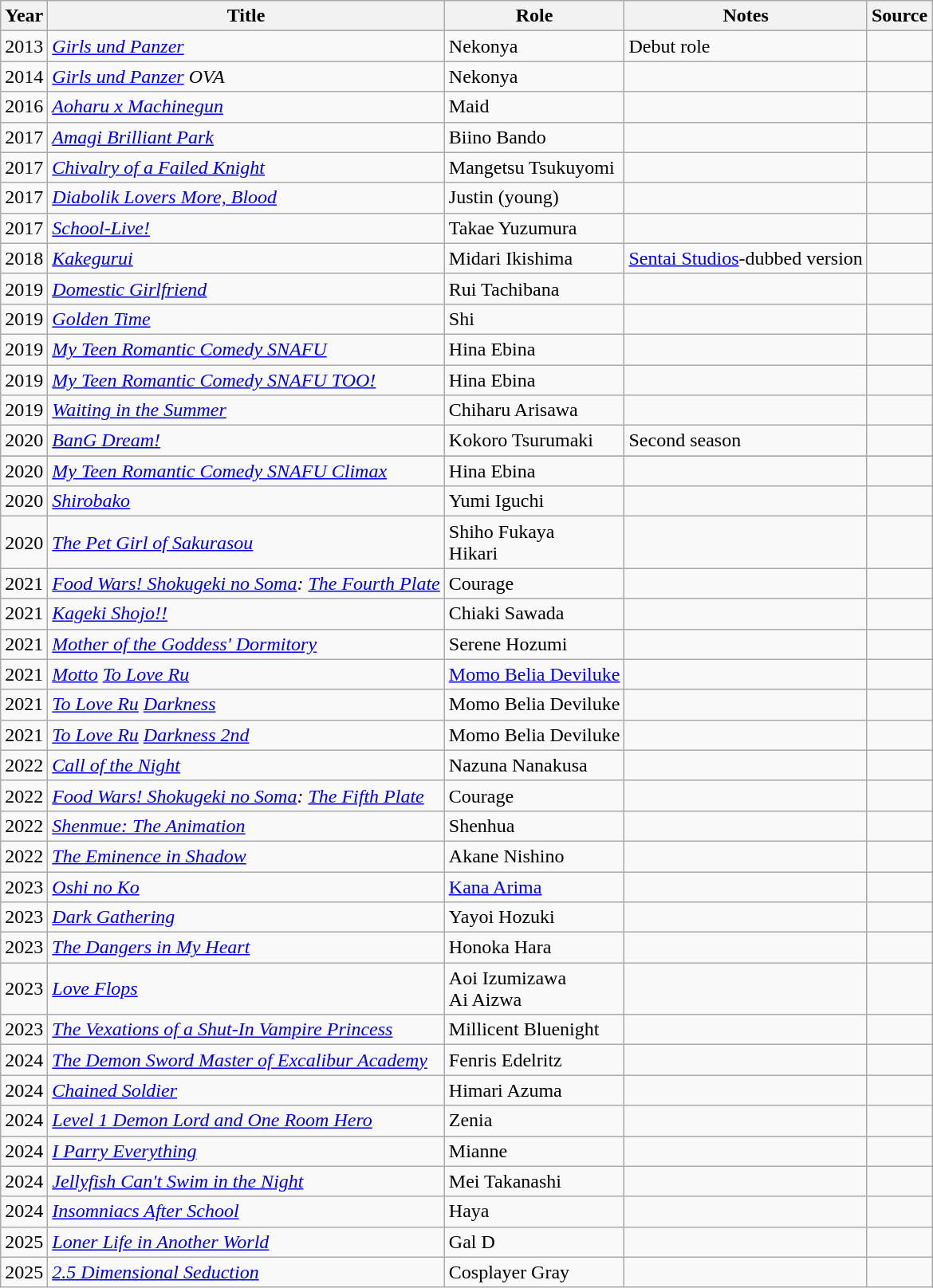<table class="wikitable sortable plainrowheaders">
<tr>
<th>Year</th>
<th>Title</th>
<th>Role</th>
<th class="unsortable">Notes</th>
<th class="unsortable">Source</th>
</tr>
<tr>
<td>2013</td>
<td><em><a href='#'>Girls und Panzer</a></em></td>
<td>Nekonya</td>
<td>Debut role</td>
<td></td>
</tr>
<tr>
<td>2014</td>
<td><em><a href='#'>Girls und Panzer</a> OVA</em></td>
<td>Nekonya</td>
<td></td>
<td></td>
</tr>
<tr>
<td>2016</td>
<td><em><a href='#'>Aoharu x Machinegun</a></em></td>
<td>Maid</td>
<td></td>
<td></td>
</tr>
<tr>
<td>2017</td>
<td><em><a href='#'>Amagi Brilliant Park</a></em></td>
<td>Biino Bando</td>
<td></td>
<td></td>
</tr>
<tr>
<td>2017</td>
<td><em><a href='#'>Chivalry of a Failed Knight</a></em></td>
<td>Mangetsu Tsukuyomi</td>
<td></td>
<td></td>
</tr>
<tr>
<td>2017</td>
<td><em><a href='#'>Diabolik Lovers More, Blood</a></em></td>
<td>Justin (young)</td>
<td></td>
<td></td>
</tr>
<tr>
<td>2017</td>
<td><em><a href='#'>School-Live!</a></em></td>
<td>Takae Yuzumura</td>
<td></td>
<td></td>
</tr>
<tr>
<td>2018</td>
<td><em><a href='#'>Kakegurui</a></em></td>
<td>Midari Ikishima</td>
<td><a href='#'>Sentai Studios</a>-dubbed version</td>
<td></td>
</tr>
<tr>
<td>2019</td>
<td><em><a href='#'>Domestic Girlfriend</a></em></td>
<td>Rui Tachibana</td>
<td></td>
<td></td>
</tr>
<tr>
<td>2019</td>
<td><em><a href='#'>Golden Time</a></em></td>
<td>Shi</td>
<td></td>
<td></td>
</tr>
<tr>
<td>2019</td>
<td><em><a href='#'>My Teen Romantic Comedy SNAFU</a></em></td>
<td>Hina Ebina</td>
<td></td>
<td></td>
</tr>
<tr>
<td>2019</td>
<td><em><a href='#'>My Teen Romantic Comedy SNAFU TOO!</a></em></td>
<td>Hina Ebina</td>
<td></td>
<td></td>
</tr>
<tr>
<td>2019</td>
<td><em><a href='#'>Waiting in the Summer</a></em></td>
<td>Chiharu Arisawa</td>
<td></td>
<td></td>
</tr>
<tr>
<td>2020</td>
<td><em><a href='#'>BanG Dream!</a></em></td>
<td>Kokoro Tsurumaki</td>
<td>Second season</td>
<td></td>
</tr>
<tr>
</tr>
<tr>
<td>2020</td>
<td><em><a href='#'>My Teen Romantic Comedy SNAFU Climax</a></em></td>
<td>Hina Ebina</td>
<td></td>
<td></td>
</tr>
<tr>
<td>2020</td>
<td><em><a href='#'>Shirobako</a></em></td>
<td>Yumi Iguchi</td>
<td></td>
<td></td>
</tr>
<tr>
<td>2020</td>
<td><em><a href='#'>The Pet Girl of Sakurasou</a></em></td>
<td>Shiho Fukaya<br>Hikari</td>
<td></td>
<td></td>
</tr>
<tr>
<td>2021</td>
<td><em><a href='#'>Food Wars! Shokugeki no Soma</a>: <a href='#'>The Fourth Plate</a></em></td>
<td>Courage</td>
<td></td>
<td></td>
</tr>
<tr>
<td>2021</td>
<td><em><a href='#'>Kageki Shojo!!</a></em></td>
<td>Chiaki Sawada</td>
<td></td>
<td></td>
</tr>
<tr>
<td>2021</td>
<td><em><a href='#'>Mother of the Goddess' Dormitory</a></em></td>
<td>Serene Hozumi</td>
<td></td>
<td></td>
</tr>
<tr>
<td>2021</td>
<td><em><a href='#'>Motto</a> <a href='#'>To Love Ru</a></em></td>
<td><a href='#'>Momo Belia Deviluke</a></td>
<td></td>
<td></td>
</tr>
<tr>
<td>2021</td>
<td><em><a href='#'>To Love Ru</a> <a href='#'>Darkness</a></em></td>
<td>Momo Belia Deviluke</td>
<td></td>
<td></td>
</tr>
<tr>
<td>2021</td>
<td><em><a href='#'>To Love Ru</a> <a href='#'>Darkness 2nd</a></em></td>
<td>Momo Belia Deviluke</td>
<td></td>
<td></td>
</tr>
<tr>
<td>2022</td>
<td><em><a href='#'>Call of the Night</a></em></td>
<td>Nazuna Nanakusa</td>
<td></td>
<td></td>
</tr>
<tr>
<td>2022</td>
<td><em><a href='#'>Food Wars! Shokugeki no Soma</a>: <a href='#'>The Fifth Plate</a></em></td>
<td>Courage</td>
<td></td>
<td></td>
</tr>
<tr>
<td>2022</td>
<td><em><a href='#'>Shenmue: The Animation</a></em></td>
<td>Shenhua</td>
<td></td>
<td></td>
</tr>
<tr>
<td>2022</td>
<td><em><a href='#'>The Eminence in Shadow</a></em></td>
<td>Akane Nishino</td>
<td></td>
<td></td>
</tr>
<tr>
<td>2023</td>
<td><em><a href='#'>Oshi no Ko</a></em></td>
<td><a href='#'>Kana Arima</a></td>
<td></td>
<td></td>
</tr>
<tr>
<td>2023</td>
<td><em><a href='#'>Dark Gathering</a></em></td>
<td>Yayoi Hozuki</td>
<td></td>
<td></td>
</tr>
<tr>
<td>2023</td>
<td><em><a href='#'>The Dangers in My Heart</a></em></td>
<td>Honoka Hara</td>
<td></td>
<td></td>
</tr>
<tr>
<td>2023</td>
<td><em><a href='#'>Love Flops</a></em></td>
<td>Aoi Izumizawa<br>Ai Aizwa</td>
<td></td>
<td></td>
</tr>
<tr>
<td>2023</td>
<td><em><a href='#'>The Vexations of a Shut-In Vampire Princess</a></em></td>
<td>Millicent Bluenight</td>
<td></td>
<td></td>
</tr>
<tr>
<td>2024</td>
<td><em><a href='#'>The Demon Sword Master of Excalibur Academy</a></em></td>
<td>Fenris Edelritz</td>
<td></td>
<td></td>
</tr>
<tr>
<td>2024</td>
<td><em><a href='#'>Chained Soldier</a></em></td>
<td>Himari Azuma</td>
<td></td>
<td></td>
</tr>
<tr>
<td>2024</td>
<td><em><a href='#'>Level 1 Demon Lord and One Room Hero</a></em></td>
<td>Zenia</td>
<td></td>
<td></td>
</tr>
<tr>
<td>2024</td>
<td><em><a href='#'>I Parry Everything</a></em></td>
<td>Mianne</td>
<td></td>
<td></td>
</tr>
<tr>
<td>2024</td>
<td><em><a href='#'>Jellyfish Can't Swim in the Night</a></em></td>
<td>Mei Takanashi</td>
<td></td>
<td></td>
</tr>
<tr>
<td>2024</td>
<td><em><a href='#'>Insomniacs After School</a></em></td>
<td>Haya</td>
<td></td>
<td></td>
</tr>
<tr>
<td>2025</td>
<td><em><a href='#'>Loner Life in Another World</a></em></td>
<td>Gal D</td>
<td></td>
<td></td>
</tr>
<tr>
<td>2025</td>
<td><em><a href='#'>2.5 Dimensional Seduction</a></em></td>
<td>Cosplayer Gray</td>
<td></td>
<td></td>
</tr>
</table>
